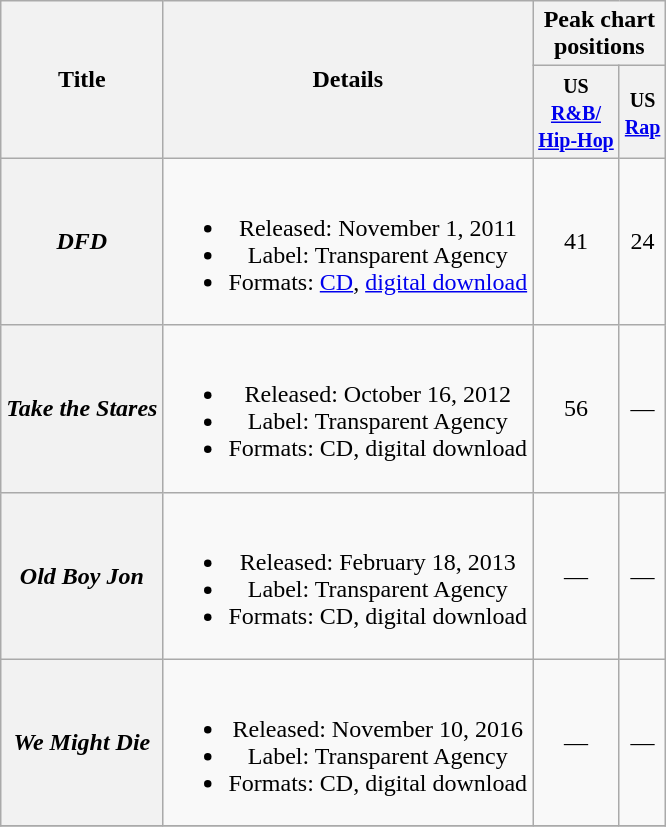<table class="wikitable plainrowheaders" style="text-align:center;">
<tr>
<th scope="col" rowspan="2">Title</th>
<th scope="col" rowspan="2">Details</th>
<th colspan="2" scope="col" style="width:5em;">Peak chart positions</th>
</tr>
<tr>
<th><small>US<br><a href='#'>R&B/<br>Hip-Hop</a></small><br></th>
<th><small>US<br><a href='#'>Rap</a><br></small></th>
</tr>
<tr>
<th scope="row"><em>DFD</em></th>
<td><br><ul><li>Released: November 1, 2011</li><li>Label: Transparent Agency</li><li>Formats: <a href='#'>CD</a>, <a href='#'>digital download</a></li></ul></td>
<td>41</td>
<td>24</td>
</tr>
<tr>
<th scope="row"><em>Take the Stares</em></th>
<td><br><ul><li>Released: October 16, 2012</li><li>Label: Transparent Agency</li><li>Formats: CD, digital download</li></ul></td>
<td>56</td>
<td>—</td>
</tr>
<tr>
<th scope="row"><em>Old Boy Jon</em></th>
<td><br><ul><li>Released: February 18, 2013</li><li>Label: Transparent Agency</li><li>Formats: CD, digital download</li></ul></td>
<td>—</td>
<td>—</td>
</tr>
<tr>
<th scope="row"><em>We Might Die</em></th>
<td><br><ul><li>Released: November 10, 2016</li><li>Label: Transparent Agency</li><li>Formats: CD, digital download</li></ul></td>
<td>—</td>
<td>—</td>
</tr>
<tr>
</tr>
</table>
